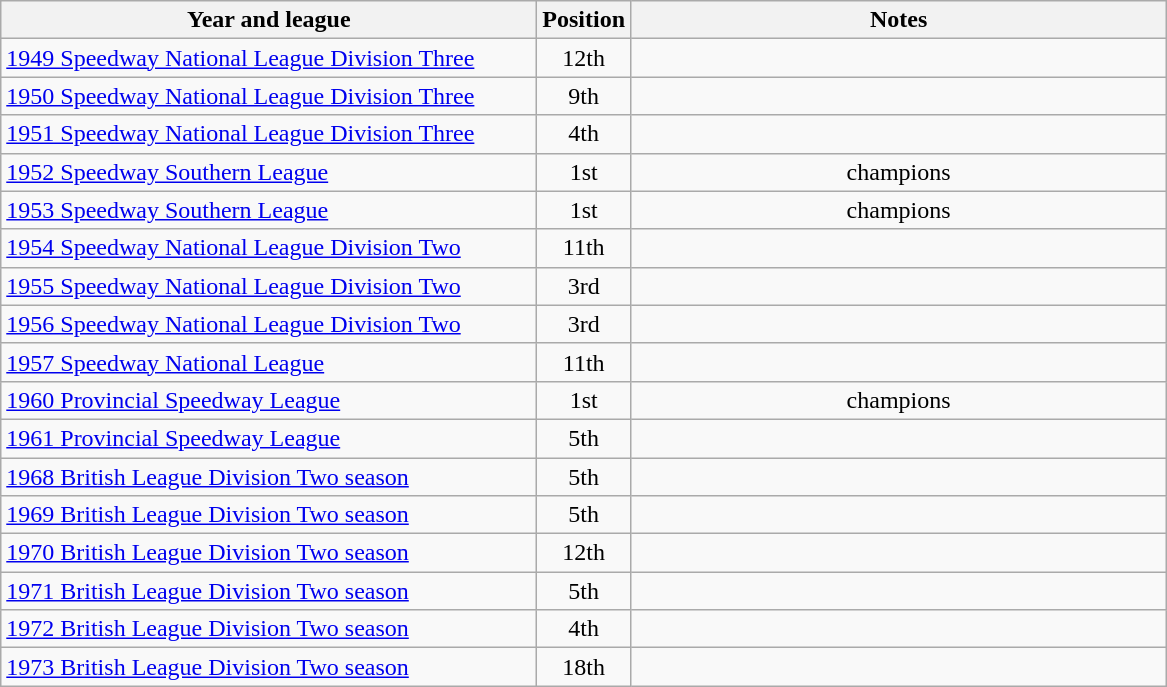<table class="wikitable">
<tr>
<th width=350>Year and league</th>
<th width=50>Position</th>
<th width=350>Notes</th>
</tr>
<tr align=center>
<td align="left"><a href='#'>1949 Speedway National League Division Three</a></td>
<td>12th</td>
<td></td>
</tr>
<tr align=center>
<td align="left"><a href='#'>1950 Speedway National League Division Three</a></td>
<td>9th</td>
<td></td>
</tr>
<tr align=center>
<td align="left"><a href='#'>1951 Speedway National League Division Three</a></td>
<td>4th</td>
<td></td>
</tr>
<tr align=center>
<td align="left"><a href='#'>1952 Speedway Southern League</a></td>
<td>1st</td>
<td>champions</td>
</tr>
<tr align=center>
<td align="left"><a href='#'>1953 Speedway Southern League</a></td>
<td>1st</td>
<td>champions</td>
</tr>
<tr align=center>
<td align="left"><a href='#'>1954 Speedway National League Division Two</a></td>
<td>11th</td>
<td></td>
</tr>
<tr align=center>
<td align="left"><a href='#'>1955 Speedway National League Division Two</a></td>
<td>3rd</td>
<td></td>
</tr>
<tr align=center>
<td align="left"><a href='#'>1956 Speedway National League Division Two</a></td>
<td>3rd</td>
<td></td>
</tr>
<tr align=center>
<td align="left"><a href='#'>1957 Speedway National League</a></td>
<td>11th</td>
<td></td>
</tr>
<tr align=center>
<td align="left"><a href='#'>1960 Provincial Speedway League</a></td>
<td>1st</td>
<td>champions</td>
</tr>
<tr align=center>
<td align="left"><a href='#'>1961 Provincial Speedway League</a></td>
<td>5th</td>
<td></td>
</tr>
<tr align=center>
<td align="left"><a href='#'>1968 British League Division Two season</a></td>
<td>5th</td>
<td></td>
</tr>
<tr align=center>
<td align="left"><a href='#'>1969 British League Division Two season</a></td>
<td>5th</td>
<td></td>
</tr>
<tr align=center>
<td align="left"><a href='#'>1970 British League Division Two season</a></td>
<td>12th</td>
<td></td>
</tr>
<tr align=center>
<td align="left"><a href='#'>1971 British League Division Two season</a></td>
<td>5th</td>
<td></td>
</tr>
<tr align=center>
<td align="left"><a href='#'>1972 British League Division Two season</a></td>
<td>4th</td>
<td></td>
</tr>
<tr align=center>
<td align="left"><a href='#'>1973 British League Division Two season</a></td>
<td>18th</td>
<td></td>
</tr>
</table>
